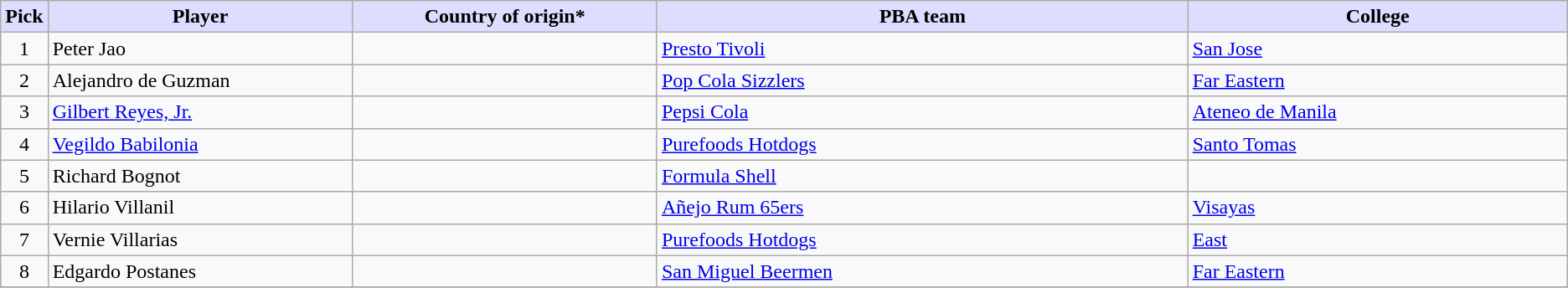<table class="wikitable">
<tr>
<th style="background:#DDDDFF;">Pick</th>
<th style="background:#DDDDFF;" width="20%">Player</th>
<th style="background:#DDDDFF;" width="20%">Country of origin*</th>
<th style="background:#DDDDFF;" width="35%">PBA team</th>
<th style="background:#DDDDFF;" width="25%">College</th>
</tr>
<tr>
<td align=center>1</td>
<td>Peter Jao</td>
<td></td>
<td><a href='#'>Presto Tivoli</a></td>
<td><a href='#'>San Jose</a></td>
</tr>
<tr>
<td align=center>2</td>
<td>Alejandro de Guzman</td>
<td></td>
<td><a href='#'>Pop Cola Sizzlers</a></td>
<td><a href='#'>Far Eastern</a></td>
</tr>
<tr>
<td align=center>3</td>
<td><a href='#'>Gilbert Reyes, Jr.</a></td>
<td></td>
<td><a href='#'>Pepsi Cola</a></td>
<td><a href='#'>Ateneo de Manila</a></td>
</tr>
<tr>
<td align=center>4</td>
<td><a href='#'>Vegildo Babilonia</a></td>
<td></td>
<td><a href='#'>Purefoods Hotdogs</a></td>
<td><a href='#'>Santo Tomas</a></td>
</tr>
<tr>
<td align=center>5</td>
<td>Richard Bognot</td>
<td></td>
<td><a href='#'>Formula Shell</a></td>
<td></td>
</tr>
<tr>
<td align=center>6</td>
<td>Hilario Villanil</td>
<td></td>
<td><a href='#'>Añejo Rum 65ers</a></td>
<td><a href='#'>Visayas</a></td>
</tr>
<tr>
<td align=center>7</td>
<td>Vernie Villarias</td>
<td></td>
<td><a href='#'>Purefoods Hotdogs</a></td>
<td><a href='#'>East</a></td>
</tr>
<tr>
<td align=center>8</td>
<td>Edgardo Postanes</td>
<td></td>
<td><a href='#'>San Miguel Beermen</a></td>
<td><a href='#'>Far Eastern</a></td>
</tr>
<tr>
</tr>
</table>
